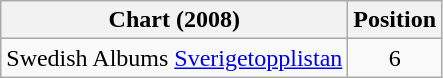<table class="wikitable sortable">
<tr>
<th>Chart (2008)</th>
<th>Position</th>
</tr>
<tr>
<td>Swedish Albums <a href='#'>Sverigetopplistan</a></td>
<td style="text-align:center;">6</td>
</tr>
</table>
